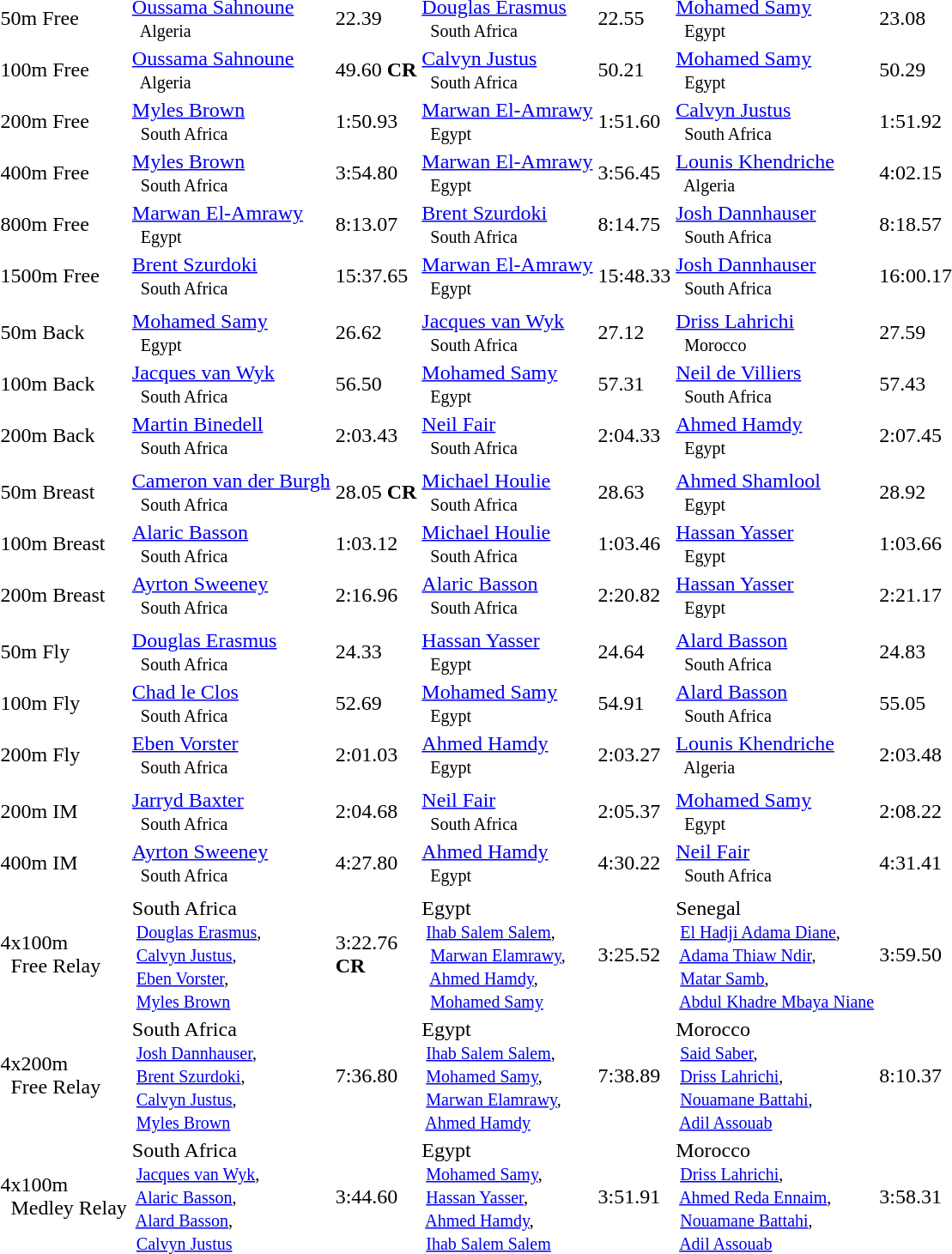<table>
<tr>
<td>50m Free</td>
<td><a href='#'>Oussama Sahnoune</a> <small><br>    Algeria </small></td>
<td>22.39</td>
<td><a href='#'>Douglas Erasmus</a> <small><br>    South Africa </small></td>
<td>22.55</td>
<td><a href='#'>Mohamed Samy</a> <small><br>    Egypt </small></td>
<td>23.08</td>
</tr>
<tr>
<td>100m Free</td>
<td><a href='#'>Oussama Sahnoune</a> <small><br>    Algeria </small></td>
<td>49.60 <strong>CR</strong></td>
<td><a href='#'>Calvyn Justus</a> <small><br>    South Africa </small></td>
<td>50.21</td>
<td><a href='#'>Mohamed Samy</a> <small><br>    Egypt </small></td>
<td>50.29</td>
</tr>
<tr>
<td>200m Free</td>
<td><a href='#'>Myles Brown</a> <small><br>    South Africa </small></td>
<td>1:50.93</td>
<td><a href='#'>Marwan El-Amrawy</a> <small><br>    Egypt </small></td>
<td>1:51.60</td>
<td><a href='#'>Calvyn Justus</a> <small><br>    South Africa </small></td>
<td>1:51.92</td>
</tr>
<tr>
<td>400m Free</td>
<td><a href='#'>Myles Brown</a> <small><br>    South Africa </small></td>
<td>3:54.80</td>
<td><a href='#'>Marwan El-Amrawy</a> <small><br>    Egypt </small></td>
<td>3:56.45</td>
<td><a href='#'>Lounis Khendriche</a> <small><br>    Algeria </small></td>
<td>4:02.15</td>
</tr>
<tr>
<td>800m Free</td>
<td><a href='#'>Marwan El-Amrawy</a> <small><br>    Egypt </small></td>
<td>8:13.07</td>
<td><a href='#'>Brent Szurdoki</a> <small><br>    South Africa </small></td>
<td>8:14.75</td>
<td><a href='#'>Josh Dannhauser</a> <small><br>    South Africa </small></td>
<td>8:18.57</td>
</tr>
<tr>
<td>1500m Free</td>
<td><a href='#'>Brent Szurdoki</a> <small><br>    South Africa </small></td>
<td>15:37.65</td>
<td><a href='#'>Marwan El-Amrawy</a> <small><br>    Egypt </small></td>
<td>15:48.33</td>
<td><a href='#'>Josh Dannhauser</a> <small><br>    South Africa </small></td>
<td>16:00.17</td>
</tr>
<tr>
<td colspan=7></td>
</tr>
<tr>
<td>50m Back</td>
<td><a href='#'>Mohamed Samy</a> <small><br>    Egypt </small></td>
<td>26.62</td>
<td><a href='#'>Jacques van Wyk</a> <small><br>    South Africa </small></td>
<td>27.12</td>
<td><a href='#'>Driss Lahrichi</a> <small><br>    Morocco </small></td>
<td>27.59</td>
</tr>
<tr>
<td>100m Back</td>
<td><a href='#'>Jacques van Wyk</a> <small><br>    South Africa </small></td>
<td>56.50</td>
<td><a href='#'>Mohamed Samy</a> <small><br>    Egypt </small></td>
<td>57.31</td>
<td><a href='#'>Neil de Villiers</a> <small><br>    South Africa </small></td>
<td>57.43</td>
</tr>
<tr>
<td>200m Back</td>
<td><a href='#'>Martin Binedell</a> <small><br>    South Africa </small></td>
<td>2:03.43</td>
<td><a href='#'>Neil Fair</a> <small><br>    South Africa </small></td>
<td>2:04.33</td>
<td><a href='#'>Ahmed Hamdy</a> <small><br>    Egypt </small></td>
<td>2:07.45</td>
</tr>
<tr>
<td colspan=7></td>
</tr>
<tr>
<td>50m Breast</td>
<td><a href='#'>Cameron van der Burgh</a> <small><br>    South Africa </small></td>
<td>28.05 <strong>CR</strong></td>
<td><a href='#'>Michael Houlie</a> <small><br>    South Africa </small></td>
<td>28.63</td>
<td><a href='#'>Ahmed Shamlool</a> <small><br>    Egypt </small></td>
<td>28.92</td>
</tr>
<tr>
<td>100m Breast</td>
<td><a href='#'>Alaric Basson</a> <small><br>    South Africa </small></td>
<td>1:03.12</td>
<td><a href='#'>Michael Houlie</a> <small><br>    South Africa </small></td>
<td>1:03.46</td>
<td><a href='#'>Hassan Yasser</a> <small><br>    Egypt </small></td>
<td>1:03.66</td>
</tr>
<tr>
<td>200m Breast</td>
<td><a href='#'>Ayrton Sweeney</a> <small><br>    South Africa </small></td>
<td>2:16.96</td>
<td><a href='#'>Alaric Basson</a> <small><br>    South Africa </small></td>
<td>2:20.82</td>
<td><a href='#'>Hassan Yasser</a> <small><br>    Egypt </small></td>
<td>2:21.17</td>
</tr>
<tr>
<td colspan=7></td>
</tr>
<tr>
<td>50m Fly</td>
<td><a href='#'>Douglas Erasmus</a> <small><br>    South Africa </small></td>
<td>24.33</td>
<td><a href='#'>Hassan Yasser</a> <small><br>    Egypt </small></td>
<td>24.64</td>
<td><a href='#'>Alard Basson</a> <small><br>    South Africa </small></td>
<td>24.83</td>
</tr>
<tr>
<td>100m Fly</td>
<td><a href='#'>Chad le Clos</a> <small><br>    South Africa </small></td>
<td>52.69</td>
<td><a href='#'>Mohamed Samy</a> <small><br>    Egypt </small></td>
<td>54.91</td>
<td><a href='#'>Alard Basson</a> <small><br>    South Africa </small></td>
<td>55.05</td>
</tr>
<tr>
<td>200m Fly</td>
<td><a href='#'>Eben Vorster</a> <small><br>    South Africa </small></td>
<td>2:01.03</td>
<td><a href='#'>Ahmed Hamdy</a> <small><br>    Egypt </small></td>
<td>2:03.27</td>
<td><a href='#'>Lounis Khendriche</a> <small><br>    Algeria </small></td>
<td>2:03.48</td>
</tr>
<tr>
<td colspan=7></td>
</tr>
<tr>
<td>200m IM</td>
<td><a href='#'>Jarryd Baxter</a> <small><br>    South Africa </small></td>
<td>2:04.68</td>
<td><a href='#'>Neil Fair</a> <small><br>    South Africa </small></td>
<td>2:05.37</td>
<td><a href='#'>Mohamed Samy</a> <small><br>    Egypt </small></td>
<td>2:08.22</td>
</tr>
<tr>
<td>400m IM</td>
<td><a href='#'>Ayrton Sweeney</a> <small><br>    South Africa </small></td>
<td>4:27.80</td>
<td><a href='#'>Ahmed Hamdy</a> <small><br>    Egypt </small></td>
<td>4:30.22</td>
<td><a href='#'>Neil Fair</a> <small><br>    South Africa </small></td>
<td>4:31.41</td>
</tr>
<tr>
<td colspan=7></td>
</tr>
<tr>
<td>4x100m <br>  Free Relay</td>
<td> South Africa <small><br>  <a href='#'>Douglas Erasmus</a>, <br>  <a href='#'>Calvyn Justus</a>, <br>  <a href='#'>Eben Vorster</a>, <br>  <a href='#'>Myles Brown</a> </small></td>
<td>3:22.76 <br> <strong>CR</strong></td>
<td> Egypt <small><br>  <a href='#'>Ihab Salem Salem</a>, <br>   <a href='#'>Marwan Elamrawy</a>, <br>   <a href='#'>Ahmed Hamdy</a>, <br>   <a href='#'>Mohamed Samy</a></small></td>
<td>3:25.52</td>
<td> Senegal <small><br>  <a href='#'>El Hadji Adama Diane</a>, <br>  <a href='#'>Adama Thiaw Ndir</a>, <br>  <a href='#'>Matar Samb</a>, <br>  <a href='#'>Abdul Khadre Mbaya Niane</a> </small></td>
<td>3:59.50</td>
</tr>
<tr>
<td>4x200m <br>  Free Relay</td>
<td> South Africa <small><br>  <a href='#'>Josh Dannhauser</a>, <br>  <a href='#'>Brent Szurdoki</a>, <br>  <a href='#'>Calvyn Justus</a>, <br>  <a href='#'>Myles Brown</a> </small></td>
<td>7:36.80</td>
<td> Egypt <small><br>  <a href='#'>Ihab Salem Salem</a>, <br>  <a href='#'>Mohamed Samy</a>, <br>  <a href='#'>Marwan Elamrawy</a>, <br>  <a href='#'>Ahmed Hamdy</a> </small></td>
<td>7:38.89</td>
<td> Morocco<small><br>  <a href='#'>Said Saber</a>, <br>  <a href='#'>Driss Lahrichi</a>, <br>  <a href='#'>Nouamane Battahi</a>, <br>  <a href='#'>Adil Assouab</a> </small></td>
<td>8:10.37</td>
</tr>
<tr>
<td>4x100m <br>  Medley Relay</td>
<td> South Africa <small><br>  <a href='#'>Jacques van Wyk</a>, <br>  <a href='#'>Alaric Basson</a>, <br>  <a href='#'>Alard Basson</a>, <br>  <a href='#'>Calvyn Justus</a> </small></td>
<td>3:44.60</td>
<td> Egypt <small><br>  <a href='#'>Mohamed Samy</a>, <br>  <a href='#'>Hassan Yasser</a>, <br>  <a href='#'>Ahmed Hamdy</a>, <br>  <a href='#'>Ihab Salem Salem</a> </small></td>
<td>3:51.91</td>
<td> Morocco<small><br>  <a href='#'>Driss Lahrichi</a>, <br>  <a href='#'>Ahmed Reda Ennaim</a>, <br>  <a href='#'>Nouamane Battahi</a>, <br>  <a href='#'>Adil Assouab</a> </small></td>
<td>3:58.31</td>
</tr>
<tr>
</tr>
</table>
